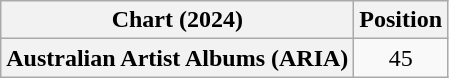<table class="wikitable plainrowheaders" style="text-align:center">
<tr>
<th scope="col">Chart (2024)</th>
<th scope="col">Position</th>
</tr>
<tr>
<th scope="row">Australian Artist Albums (ARIA)</th>
<td>45</td>
</tr>
</table>
